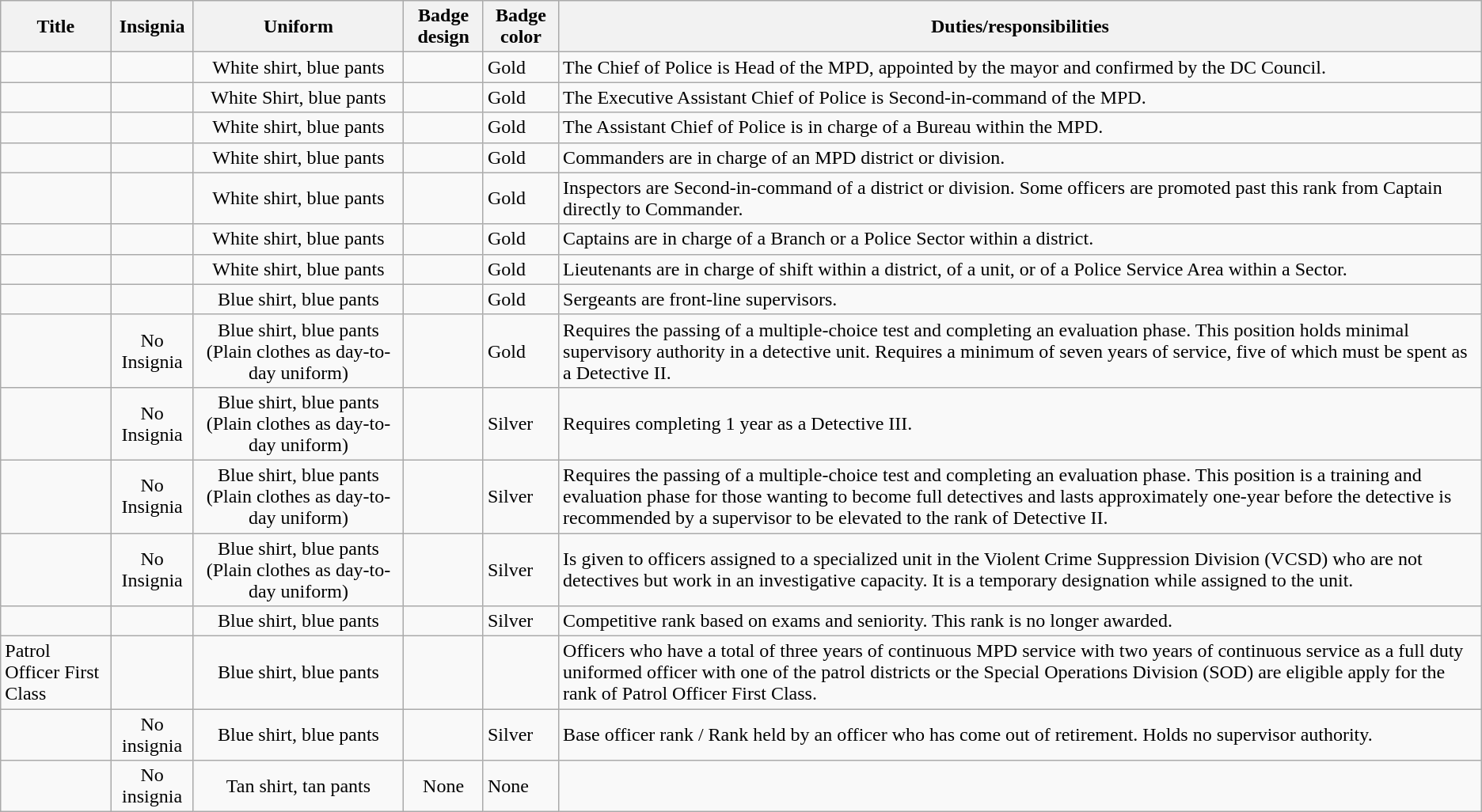<table class="wikitable">
<tr>
<th>Title</th>
<th>Insignia</th>
<th>Uniform</th>
<th>Badge design</th>
<th>Badge color</th>
<th>Duties/responsibilities</th>
</tr>
<tr>
<td></td>
<td align="center"></td>
<td align="center">White shirt, blue pants</td>
<td></td>
<td>Gold</td>
<td>The Chief of Police is Head of the MPD, appointed by the mayor and confirmed by the DC Council.</td>
</tr>
<tr>
<td></td>
<td></td>
<td align="center">White Shirt, blue pants</td>
<td></td>
<td>Gold</td>
<td>The Executive Assistant Chief of Police is Second-in-command of the MPD.</td>
</tr>
<tr>
<td></td>
<td></td>
<td align="center">White shirt, blue pants</td>
<td></td>
<td>Gold</td>
<td>The Assistant Chief of Police is in charge of a Bureau within the MPD.</td>
</tr>
<tr>
<td></td>
<td></td>
<td align="center">White shirt, blue pants</td>
<td></td>
<td>Gold</td>
<td>Commanders are in charge of an MPD district or division.</td>
</tr>
<tr>
<td></td>
<td></td>
<td align="center">White shirt, blue pants</td>
<td></td>
<td>Gold</td>
<td>Inspectors are Second-in-command of a district or division. Some officers are promoted past this rank from Captain directly to Commander.</td>
</tr>
<tr>
<td></td>
<td></td>
<td align="center">White shirt, blue pants</td>
<td></td>
<td>Gold</td>
<td>Captains are in charge of a Branch or a Police Sector within a district.</td>
</tr>
<tr>
<td></td>
<td></td>
<td align="center">White shirt, blue pants</td>
<td></td>
<td>Gold</td>
<td>Lieutenants are in charge of shift within a district, of a unit, or of a Police Service Area within a Sector.</td>
</tr>
<tr>
<td></td>
<td></td>
<td align="center">Blue shirt, blue pants</td>
<td></td>
<td>Gold</td>
<td>Sergeants are front-line supervisors.</td>
</tr>
<tr>
<td></td>
<td align="center">No Insignia</td>
<td align="center">Blue shirt, blue pants (Plain clothes as day-to-day uniform)</td>
<td></td>
<td>Gold</td>
<td>Requires the passing of a multiple-choice test and completing an evaluation phase. This position holds minimal supervisory authority in a detective unit. Requires a minimum of seven years of service, five of which must be spent as a Detective II.</td>
</tr>
<tr>
<td></td>
<td align="center">No Insignia</td>
<td align="center">Blue shirt, blue pants (Plain clothes as day-to-day uniform)</td>
<td></td>
<td>Silver</td>
<td>Requires completing 1 year as a Detective III.</td>
</tr>
<tr>
<td></td>
<td align="center">No Insignia</td>
<td align="center">Blue shirt, blue pants (Plain clothes as day-to-day uniform)</td>
<td></td>
<td>Silver</td>
<td>Requires the passing of a multiple-choice test and completing an evaluation phase. This position is a training and evaluation phase for those wanting to become full detectives and lasts approximately one-year before the detective is recommended by a supervisor to be elevated to the rank of Detective II.</td>
</tr>
<tr>
<td></td>
<td align="center">No Insignia</td>
<td align="center">Blue shirt, blue pants (Plain clothes as day-to-day uniform)</td>
<td></td>
<td>Silver</td>
<td>Is given to officers assigned to a specialized unit in the Violent Crime Suppression Division (VCSD) who are not detectives but work in an investigative capacity. It is a temporary designation while assigned to the unit.</td>
</tr>
<tr>
<td></td>
<td></td>
<td align="center">Blue shirt, blue pants</td>
<td></td>
<td>Silver</td>
<td>Competitive rank based on exams and seniority. This rank is no longer awarded.</td>
</tr>
<tr>
<td>Patrol Officer First Class</td>
<td align="center"></td>
<td align="center">Blue shirt, blue pants</td>
<td></td>
<td></td>
<td>Officers who have a total of three years of continuous MPD service with two years of continuous service as a full duty uniformed officer with one of the patrol districts or the Special Operations Division (SOD) are eligible apply for the rank of Patrol Officer First Class.</td>
</tr>
<tr>
<td></td>
<td align="center">No insignia</td>
<td align="center">Blue shirt, blue pants</td>
<td></td>
<td>Silver</td>
<td>Base officer rank / Rank held by an officer who has come out of retirement. Holds no supervisor authority.</td>
</tr>
<tr>
<td></td>
<td align="center">No insignia</td>
<td align="center">Tan shirt, tan pants</td>
<td align="center">None</td>
<td>None</td>
<td></td>
</tr>
</table>
